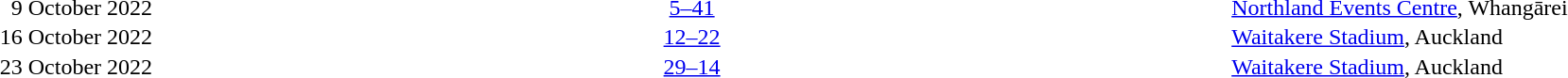<table style="width:100%" cellspacing="1">
<tr>
<th width=15%></th>
<th width=25%></th>
<th width=10%></th>
<th width=25%></th>
</tr>
<tr>
<td align=right>9 October 2022</td>
<td align=right></td>
<td align="center"><a href='#'>5–41</a></td>
<td></td>
<td><a href='#'>Northland Events Centre</a>, Whangārei</td>
</tr>
<tr>
<td align=right>16 October 2022</td>
<td align=right></td>
<td align="center"><a href='#'>12–22</a></td>
<td></td>
<td><a href='#'>Waitakere Stadium</a>, Auckland</td>
</tr>
<tr>
<td align=right>23 October 2022</td>
<td align=right></td>
<td align=center><a href='#'>29–14</a></td>
<td></td>
<td><a href='#'>Waitakere Stadium</a>, Auckland</td>
</tr>
</table>
